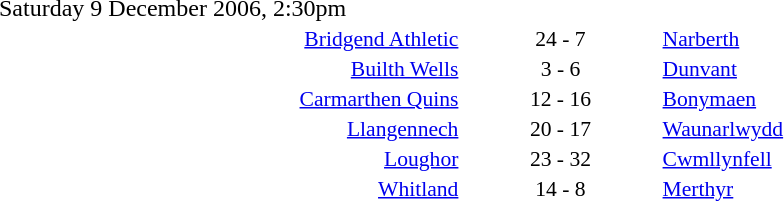<table style="width:70%;" cellspacing="1">
<tr>
<th width=35%></th>
<th width=15%></th>
<th></th>
</tr>
<tr>
<td>Saturday 9 December 2006, 2:30pm</td>
</tr>
<tr style=font-size:90%>
<td align=right><a href='#'>Bridgend Athletic</a></td>
<td align=center>24 - 7</td>
<td><a href='#'>Narberth</a></td>
</tr>
<tr style=font-size:90%>
<td align=right><a href='#'>Builth Wells</a></td>
<td align=center>3 - 6</td>
<td><a href='#'>Dunvant</a></td>
</tr>
<tr style=font-size:90%>
<td align=right><a href='#'>Carmarthen Quins</a></td>
<td align=center>12 - 16</td>
<td><a href='#'>Bonymaen</a></td>
</tr>
<tr style=font-size:90%>
<td align=right><a href='#'>Llangennech</a></td>
<td align=center>20 - 17</td>
<td><a href='#'>Waunarlwydd</a></td>
</tr>
<tr style=font-size:90%>
<td align=right><a href='#'>Loughor</a></td>
<td align=center>23 - 32</td>
<td><a href='#'>Cwmllynfell</a></td>
</tr>
<tr style=font-size:90%>
<td align=right><a href='#'>Whitland</a></td>
<td align=center>14 - 8</td>
<td><a href='#'>Merthyr</a></td>
</tr>
</table>
